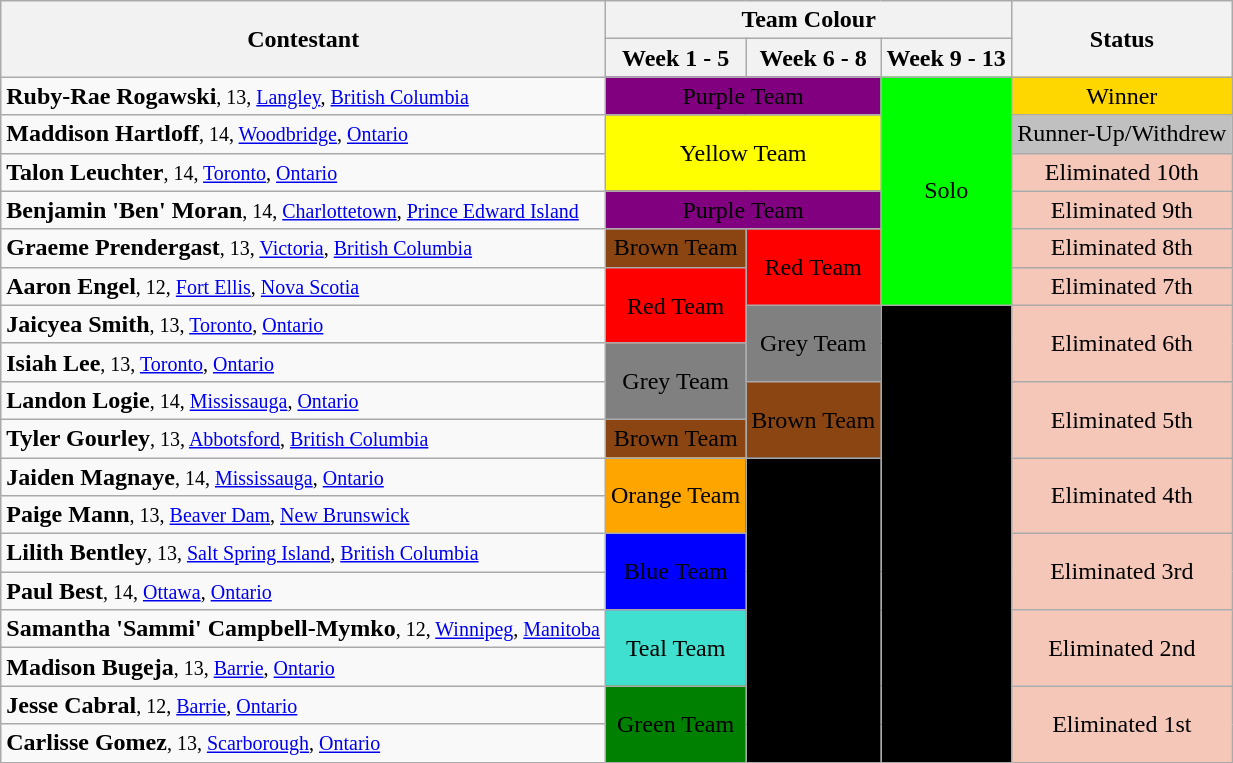<table class="wikitable" align="center" style="text-align:center">
<tr>
<th rowspan=2>Contestant</th>
<th colspan=3>Team Colour</th>
<th rowspan=2>Status</th>
</tr>
<tr>
<th>Week 1 - 5</th>
<th>Week 6 - 8</th>
<th>Week 9 - 13</th>
</tr>
<tr>
<td align="left"><strong>Ruby-Rae Rogawski</strong><small>, 13, <a href='#'>Langley</a>, <a href='#'>British Columbia</a></small></td>
<td colspan=2 bgcolor="purple" rowspan=1><span>Purple Team</span></td>
<td bgcolor="lime" rowspan=6><span>Solo</span></td>
<td bgcolor="gold">Winner</td>
</tr>
<tr>
<td align="left"><strong>Maddison Hartloff</strong><small>, 14, <a href='#'>Woodbridge</a>, <a href='#'>Ontario</a></small></td>
<td colspan=2 bgcolor="yellow" rowspan=2><span>Yellow Team</span></td>
<td bgcolor="silver">Runner-Up/Withdrew</td>
</tr>
<tr>
<td align="left"><strong>Talon Leuchter</strong><small>, 14, <a href='#'>Toronto</a>, <a href='#'>Ontario</a></small></td>
<td bgcolor="F4C7B8" rowspan=1>Eliminated 10th</td>
</tr>
<tr>
<td align="left"><strong>Benjamin 'Ben' Moran</strong><small>, 14, <a href='#'>Charlottetown</a>, <a href='#'>Prince Edward Island</a></small></td>
<td colspan=2 bgcolor="purple" rowspan=1><span>Purple Team</span></td>
<td bgcolor="#F4C7B8" rowspan=1>Eliminated 9th</td>
</tr>
<tr>
<td align="left"><strong>Graeme Prendergast</strong><small>, 13, <a href='#'>Victoria</a>, <a href='#'>British Columbia</a></small></td>
<td bgcolor="saddlebrown" rowspan=1><span>Brown Team</span></td>
<td bgcolor="red" rowspan=2><span>Red Team</span></td>
<td bgcolor="#F4C7B8" rowspan=1>Eliminated 8th</td>
</tr>
<tr>
<td align="left"><strong>Aaron Engel</strong><small>, 12, <a href='#'>Fort Ellis</a>, <a href='#'>Nova Scotia</a></small></td>
<td bgcolor="red" rowspan=2><span>Red Team</span></td>
<td bgcolor="#F4C7B8" rowspan=1>Eliminated 7th <br></td>
</tr>
<tr>
<td align="left"><strong>Jaicyea Smith</strong><small>, 13, <a href='#'>Toronto</a>, <a href='#'>Ontario</a></small></td>
<td bgcolor="gray" rowspan=2><span>Grey Team</span></td>
<td bgcolor="black" rowspan=12><span>Not In <br>Competition</span></td>
<td bgcolor="#F4C7B8" rowspan=2>Eliminated 6th <br></td>
</tr>
<tr>
<td align="left"><strong>Isiah Lee</strong><small>, 13, <a href='#'>Toronto</a>, <a href='#'>Ontario</a></small></td>
<td bgcolor="gray" rowspan=2><span>Grey Team</span></td>
</tr>
<tr>
<td align="left"><strong>Landon Logie</strong><small>, 14, <a href='#'>Mississauga</a>, <a href='#'>Ontario</a></small></td>
<td bgcolor="saddlebrown" rowspan=2><span>Brown Team</span></td>
<td bgcolor="#F4C7B8" rowspan=2>Eliminated 5th <br></td>
</tr>
<tr>
<td align="left"><strong>Tyler Gourley</strong><small>, 13, <a href='#'>Abbotsford</a>, <a href='#'>British Columbia</a></small></td>
<td bgcolor="saddlebrown" rowspan=1><span>Brown Team</span></td>
</tr>
<tr>
<td align="left"><strong>Jaiden Magnaye</strong><small>, 14, <a href='#'>Mississauga</a>, <a href='#'>Ontario</a></small></td>
<td bgcolor="orange" rowspan=2><span>Orange Team</span></td>
<td bgcolor="black" rowspan=8><span>Not In <br>Competition</span></td>
<td bgcolor="#F4C7B8" rowspan=2>Eliminated 4th<br></td>
</tr>
<tr>
<td align="left"><strong>Paige Mann</strong><small>, 13, <a href='#'>Beaver Dam</a>, <a href='#'>New Brunswick</a></small></td>
</tr>
<tr>
<td align="left"><strong>Lilith Bentley</strong><small>, 13, <a href='#'>Salt Spring Island</a>, <a href='#'>British Columbia</a></small></td>
<td bgcolor="blue" rowspan=2><span>Blue Team</span></td>
<td bgcolor="#F4C7B8" rowspan=2>Eliminated 3rd<br></td>
</tr>
<tr>
<td align="left"><strong>Paul Best</strong><small>, 14, <a href='#'>Ottawa</a>, <a href='#'>Ontario</a></small></td>
</tr>
<tr>
<td align="left"><strong>Samantha 'Sammi' Campbell-Mymko</strong><small>, 12, <a href='#'>Winnipeg</a>, <a href='#'>Manitoba</a></small></td>
<td bgcolor="turquoise" rowspan=2><span>Teal Team</span></td>
<td bgcolor="#F4C7B8" rowspan=2>Eliminated 2nd <br></td>
</tr>
<tr>
<td align="left"><strong>Madison Bugeja</strong><small>, 13, <a href='#'>Barrie</a>, <a href='#'>Ontario</a></small></td>
</tr>
<tr>
<td align="left"><strong>Jesse Cabral</strong><small>, 12, <a href='#'>Barrie</a>, <a href='#'>Ontario</a></small></td>
<td bgcolor="green" rowspan=2><span>Green Team</span></td>
<td bgcolor="#F4C7B8" rowspan=2>Eliminated 1st <br></td>
</tr>
<tr>
<td align="left"><strong>Carlisse Gomez</strong><small>, 13, <a href='#'>Scarborough</a>, <a href='#'>Ontario</a></small></td>
</tr>
</table>
